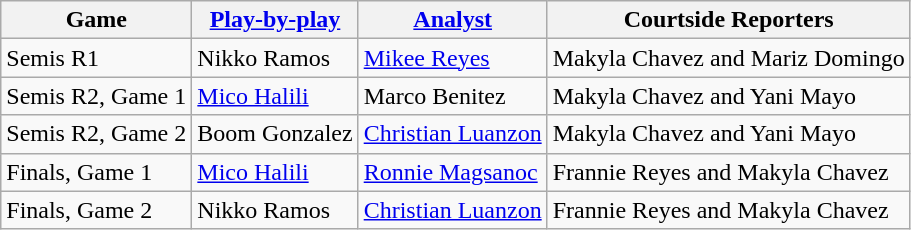<table class=wikitable>
<tr>
<th>Game</th>
<th><a href='#'>Play-by-play</a></th>
<th><a href='#'>Analyst</a></th>
<th>Courtside Reporters</th>
</tr>
<tr>
<td>Semis R1</td>
<td>Nikko Ramos</td>
<td><a href='#'>Mikee Reyes</a></td>
<td>Makyla Chavez and Mariz Domingo</td>
</tr>
<tr>
<td>Semis R2, Game 1</td>
<td><a href='#'>Mico Halili</a></td>
<td>Marco Benitez</td>
<td>Makyla Chavez and Yani Mayo</td>
</tr>
<tr>
<td>Semis R2, Game 2</td>
<td>Boom Gonzalez</td>
<td><a href='#'>Christian Luanzon</a></td>
<td>Makyla Chavez and Yani Mayo</td>
</tr>
<tr>
<td>Finals, Game 1</td>
<td><a href='#'>Mico Halili</a></td>
<td><a href='#'>Ronnie Magsanoc</a></td>
<td>Frannie Reyes and Makyla Chavez</td>
</tr>
<tr>
<td>Finals, Game 2</td>
<td>Nikko Ramos</td>
<td><a href='#'>Christian Luanzon</a></td>
<td>Frannie Reyes and Makyla Chavez</td>
</tr>
</table>
